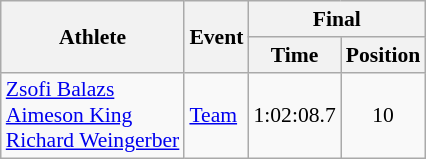<table class="wikitable" border="1" style="font-size:90%">
<tr>
<th rowspan=2>Athlete</th>
<th rowspan=2>Event</th>
<th colspan=2>Final</th>
</tr>
<tr>
<th>Time</th>
<th>Position</th>
</tr>
<tr>
<td rowspan=1><a href='#'>Zsofi Balazs</a><br><a href='#'>Aimeson King</a><br><a href='#'>Richard Weingerber</a></td>
<td><a href='#'>Team</a></td>
<td align=center>1:02:08.7</td>
<td align=center>10</td>
</tr>
</table>
